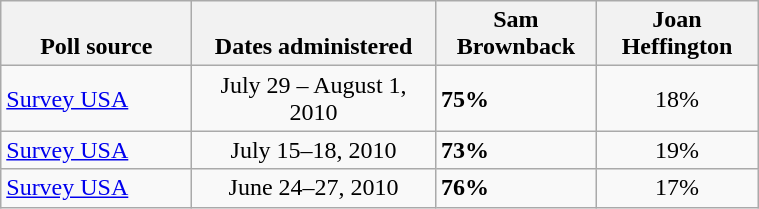<table class="wikitable">
<tr valign=bottom>
<th style="width:120px;">Poll source</th>
<th style="width:155px;">Dates administered</th>
<th style="width:100px;">Sam<br>Brownback</th>
<th style="width:100px;">Joan<br>Heffington</th>
</tr>
<tr>
<td><a href='#'>Survey USA</a></td>
<td align=center>July 29 – August 1, 2010</td>
<td><strong>75%</strong></td>
<td align=center>18%</td>
</tr>
<tr>
<td><a href='#'>Survey USA</a></td>
<td align=center>July 15–18, 2010</td>
<td><strong>73%</strong></td>
<td align=center>19%</td>
</tr>
<tr>
<td><a href='#'>Survey USA</a></td>
<td align=center>June 24–27, 2010</td>
<td><strong>76%</strong></td>
<td align=center>17%</td>
</tr>
</table>
